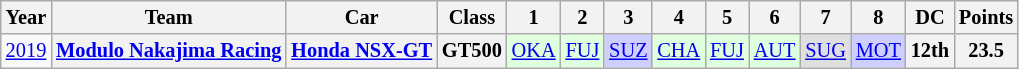<table class="wikitable" style="text-align:center; font-size:85%">
<tr>
<th>Year</th>
<th>Team</th>
<th>Car</th>
<th>Class</th>
<th>1</th>
<th>2</th>
<th>3</th>
<th>4</th>
<th>5</th>
<th>6</th>
<th>7</th>
<th>8</th>
<th>DC</th>
<th>Points</th>
</tr>
<tr>
<td><a href='#'>2019</a></td>
<th nowrap><a href='#'>Modulo Nakajima Racing</a></th>
<th nowrap><a href='#'>Honda NSX-GT</a></th>
<th>GT500</th>
<td style="background:#DFFFDF;"><a href='#'>OKA</a><br></td>
<td style="background:#DFFFDF;"><a href='#'>FUJ</a><br></td>
<td style="background:#CFCFFF;"><a href='#'>SUZ</a><br></td>
<td style="background:#DFFFDF;"><a href='#'>CHA</a><br></td>
<td style="background:#DFFFDF;"><a href='#'>FUJ</a><br></td>
<td style="background:#DFFFDF;"><a href='#'>AUT</a><br></td>
<td style="background:#DFDFDF;"><a href='#'>SUG</a><br></td>
<td style="background:#CFCFFF;"><a href='#'>MOT</a><br></td>
<th>12th</th>
<th>23.5</th>
</tr>
</table>
